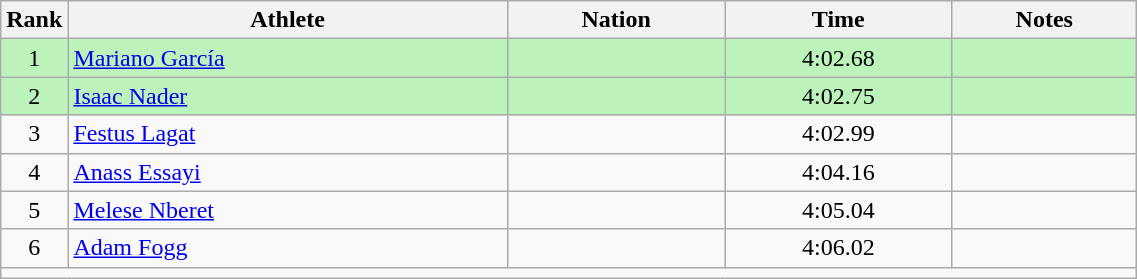<table class="wikitable sortable" style="text-align:center;width: 60%;">
<tr>
<th scope="col" style="width: 10px;">Rank</th>
<th scope="col">Athlete</th>
<th scope="col">Nation</th>
<th scope="col">Time</th>
<th scope="col">Notes</th>
</tr>
<tr bgcolor=bbf3bb>
<td>1</td>
<td align=left><a href='#'>Mariano García</a></td>
<td align=left></td>
<td>4:02.68</td>
<td></td>
</tr>
<tr bgcolor=bbf3bb>
<td>2</td>
<td align=left><a href='#'>Isaac Nader</a></td>
<td align=left></td>
<td>4:02.75</td>
<td></td>
</tr>
<tr>
<td>3</td>
<td align=left><a href='#'>Festus Lagat</a></td>
<td align=left></td>
<td>4:02.99</td>
<td></td>
</tr>
<tr>
<td>4</td>
<td align=left><a href='#'>Anass Essayi</a></td>
<td align=left></td>
<td>4:04.16</td>
<td></td>
</tr>
<tr>
<td>5</td>
<td align=left><a href='#'>Melese Nberet</a></td>
<td align=left></td>
<td>4:05.04</td>
<td></td>
</tr>
<tr>
<td>6</td>
<td align=left><a href='#'>Adam Fogg</a></td>
<td align=left></td>
<td>4:06.02</td>
<td></td>
</tr>
<tr class="sortbottom">
<td colspan="5"></td>
</tr>
</table>
